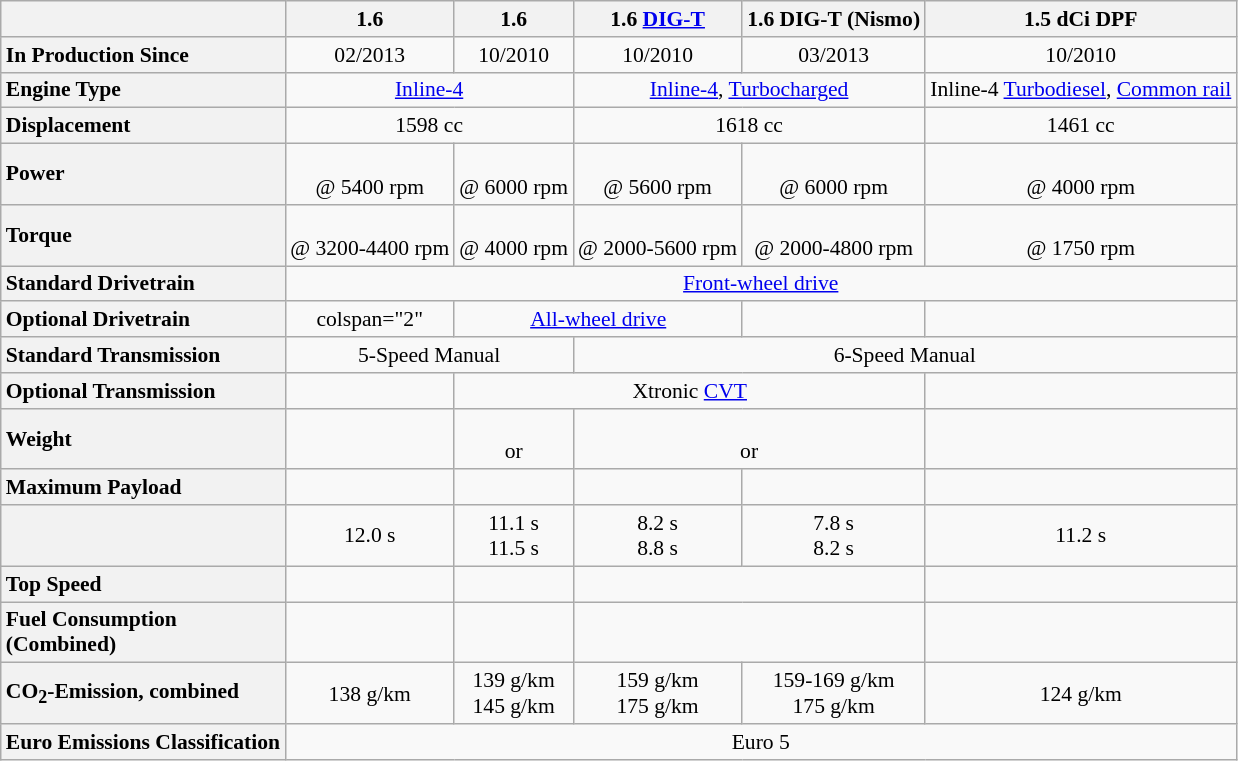<table class="wikitable" style="text-align:center; font-size:90%;">
<tr>
<th></th>
<th>1.6</th>
<th>1.6</th>
<th>1.6 <a href='#'>DIG-T</a></th>
<th>1.6 DIG-T (Nismo)</th>
<th>1.5 dCi DPF</th>
</tr>
<tr>
<th style="text-align: left;">In Production Since</th>
<td>02/2013</td>
<td>10/2010</td>
<td>10/2010</td>
<td>03/2013</td>
<td>10/2010</td>
</tr>
<tr>
<th style="text-align: left;">Engine Type</th>
<td colspan="2"><a href='#'>Inline-4</a></td>
<td colspan="2"><a href='#'>Inline-4</a>, <a href='#'>Turbocharged</a></td>
<td>Inline-4 <a href='#'>Turbodiesel</a>, <a href='#'>Common rail</a></td>
</tr>
<tr>
<th style="text-align: left;">Displacement</th>
<td colspan="2">1598 cc</td>
<td colspan="2">1618 cc</td>
<td>1461 cc</td>
</tr>
<tr>
<th style="text-align: left;">Power</th>
<td><br>@ 5400 rpm</td>
<td><br>@ 6000 rpm</td>
<td><br>@ 5600 rpm</td>
<td><br>@ 6000 rpm</td>
<td><br>@ 4000 rpm</td>
</tr>
<tr>
<th style="text-align: left;">Torque</th>
<td><br>@ 3200-4400 rpm</td>
<td><br>@ 4000 rpm</td>
<td><br>@ 2000-5600 rpm</td>
<td><br>@ 2000-4800 rpm</td>
<td><br>@ 1750 rpm</td>
</tr>
<tr>
<th style="text-align: left;">Standard Drivetrain</th>
<td colspan="5"><a href='#'>Front-wheel drive</a></td>
</tr>
<tr>
<th style="text-align: left;">Optional Drivetrain</th>
<td>colspan="2" </td>
<td colspan="2"><a href='#'>All-wheel drive</a></td>
<td></td>
</tr>
<tr>
<th style="text-align: left;">Standard Transmission</th>
<td colspan="2">5-Speed Manual</td>
<td colspan="3">6-Speed Manual</td>
</tr>
<tr>
<th style="text-align: left;">Optional Transmission</th>
<td></td>
<td colspan="3">Xtronic <a href='#'>CVT</a></td>
<td></td>
</tr>
<tr>
<th style="text-align: left;">Weight</th>
<td></td>
<td><br>or<br></td>
<td colspan="2"><br>or<br></td>
<td></td>
</tr>
<tr>
<th style="text-align: left;">Maximum Payload</th>
<td></td>
<td></td>
<td></td>
<td></td>
<td></td>
</tr>
<tr>
<th style="text-align: left;"></th>
<td>12.0 s</td>
<td>11.1 s<br>11.5 s</td>
<td>8.2 s<br>8.8 s</td>
<td>7.8 s<br>8.2 s</td>
<td>11.2 s</td>
</tr>
<tr>
<th style="text-align: left;">Top Speed</th>
<td></td>
<td><br></td>
<td colspan="2"><br></td>
<td></td>
</tr>
<tr>
<th style="text-align: left;">Fuel Consumption<br>(Combined)</th>
<td></td>
<td><br></td>
<td colspan="2"><br></td>
<td></td>
</tr>
<tr>
<th style="text-align: left;">CO<sub>2</sub>-Emission, combined</th>
<td>138 g/km</td>
<td>139 g/km<br>145 g/km</td>
<td>159 g/km<br>175 g/km</td>
<td>159-169 g/km<br>175 g/km</td>
<td>124 g/km</td>
</tr>
<tr>
<th style="text-align: left;">Euro Emissions Classification</th>
<td colspan="5">Euro 5</td>
</tr>
</table>
